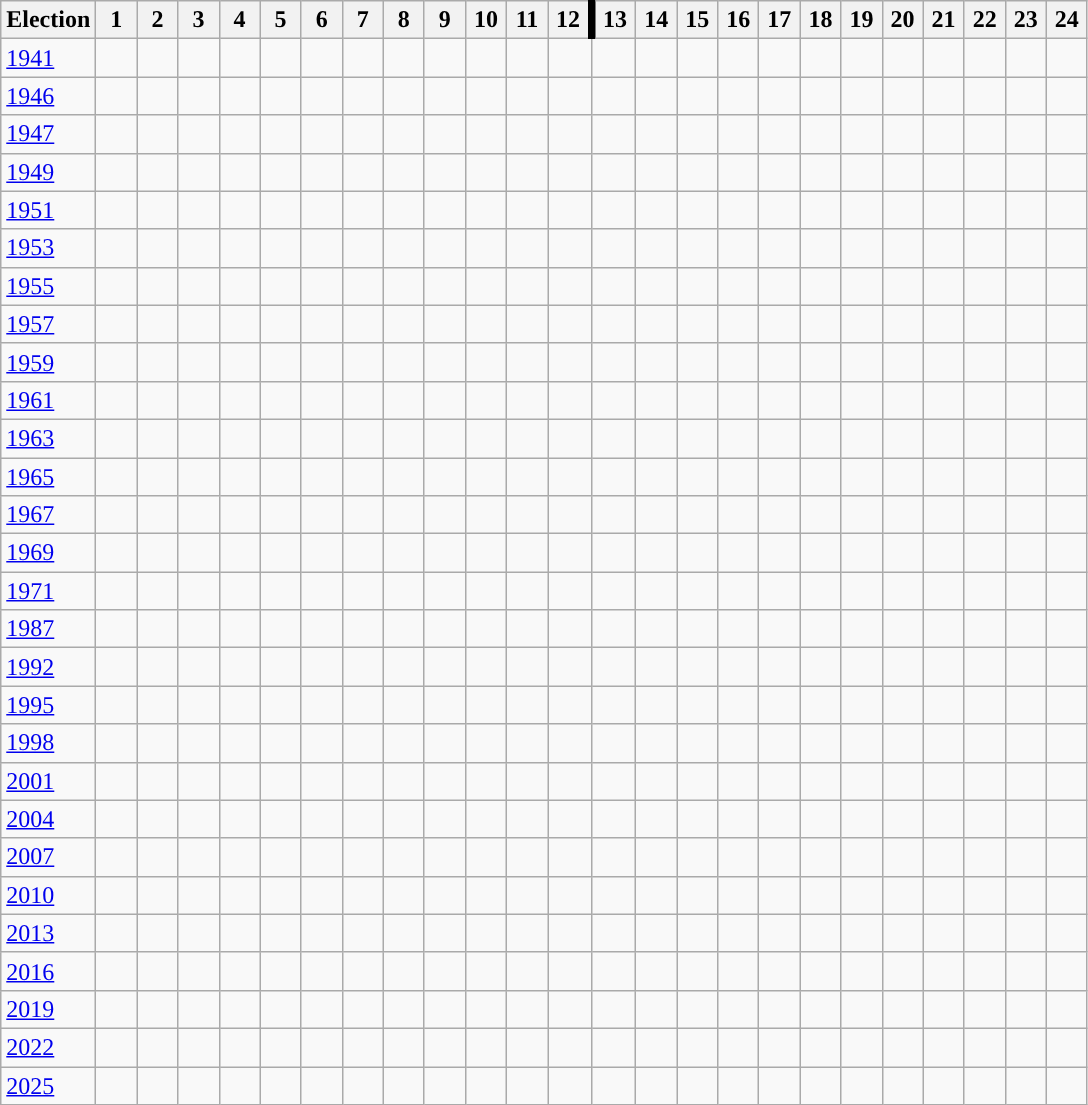<table class="wikitable" style="text-align:center;">
<tr>
<th>Election</th>
<th width=20px>1</th>
<th width=20px>2</th>
<th width=20px>3</th>
<th width=20px>4</th>
<th width=20px>5</th>
<th width=20px>6</th>
<th width=20px>7</th>
<th width=20px>8</th>
<th width=20px>9</th>
<th width=20px>10</th>
<th width=20px>11</th>
<th width=20px>12</th>
<th width=20px style="border-left:5px solid black;">13</th>
<th width=20px>14</th>
<th width=20px>15</th>
<th width=20px>16</th>
<th width=20px>17</th>
<th width=20px>18</th>
<th width=20px>19</th>
<th width=20px>20</th>
<th width=20px>21</th>
<th width=20px>22</th>
<th width=20px>23</th>
<th width=20px>24</th>
</tr>
<tr>
<td style="text-align:left"><a href='#'>1941</a></td>
<td bgcolor=></td>
<td bgcolor=></td>
<td bgcolor=></td>
<td bgcolor=></td>
<td bgcolor=></td>
<td bgcolor=></td>
<td bgcolor=></td>
<td bgcolor=></td>
<td bgcolor=></td>
<td bgcolor=></td>
<td bgcolor=></td>
<td bgcolor=></td>
<td bgcolor=></td>
<td bgcolor=></td>
<td bgcolor=></td>
<td bgcolor=></td>
<td bgcolor=></td>
<td bgcolor=></td>
<td bgcolor=></td>
<td bgcolor=></td>
<td bgcolor=></td>
<td bgcolor=></td>
<td bgcolor=></td>
<td bgcolor=></td>
</tr>
<tr>
<td style="text-align:left"><a href='#'>1946</a></td>
<td bgcolor=></td>
<td bgcolor=></td>
<td bgcolor=></td>
<td bgcolor=></td>
<td bgcolor=></td>
<td bgcolor=></td>
<td bgcolor=></td>
<td bgcolor=></td>
<td bgcolor=></td>
<td bgcolor=></td>
<td bgcolor=></td>
<td bgcolor=></td>
<td bgcolor=></td>
<td bgcolor=></td>
<td bgcolor=></td>
<td bgcolor=></td>
<td bgcolor=></td>
<td bgcolor=></td>
<td bgcolor=></td>
<td bgcolor=></td>
<td bgcolor=></td>
<td bgcolor=></td>
<td bgcolor=></td>
<td bgcolor=></td>
</tr>
<tr>
<td style="text-align:left"><a href='#'>1947</a></td>
<td bgcolor=></td>
<td bgcolor=></td>
<td bgcolor=></td>
<td bgcolor=></td>
<td bgcolor=></td>
<td bgcolor=></td>
<td bgcolor=></td>
<td bgcolor=></td>
<td bgcolor=></td>
<td bgcolor=></td>
<td bgcolor=></td>
<td bgcolor=></td>
<td bgcolor=></td>
<td bgcolor=></td>
<td bgcolor=></td>
<td bgcolor=></td>
<td bgcolor=></td>
<td bgcolor=></td>
<td bgcolor=></td>
<td bgcolor=></td>
<td bgcolor=></td>
<td bgcolor=></td>
<td bgcolor=></td>
<td bgcolor=></td>
</tr>
<tr>
<td style="text-align:left"><a href='#'>1949</a></td>
<td bgcolor=></td>
<td bgcolor=></td>
<td bgcolor=></td>
<td bgcolor=></td>
<td bgcolor=></td>
<td bgcolor=></td>
<td bgcolor=></td>
<td bgcolor=></td>
<td bgcolor=></td>
<td bgcolor=></td>
<td bgcolor=></td>
<td bgcolor=></td>
<td bgcolor=></td>
<td bgcolor=></td>
<td bgcolor=></td>
<td bgcolor=></td>
<td bgcolor=></td>
<td bgcolor=></td>
<td bgcolor=></td>
<td bgcolor=></td>
<td bgcolor=></td>
<td bgcolor=></td>
<td bgcolor=></td>
<td></td>
</tr>
<tr>
<td style="text-align:left"><a href='#'>1951</a></td>
<td bgcolor=></td>
<td bgcolor=></td>
<td bgcolor=></td>
<td bgcolor=></td>
<td bgcolor=></td>
<td bgcolor=></td>
<td bgcolor=></td>
<td bgcolor=></td>
<td bgcolor=></td>
<td bgcolor=></td>
<td bgcolor=></td>
<td bgcolor=></td>
<td bgcolor=></td>
<td bgcolor=></td>
<td bgcolor=></td>
<td bgcolor=></td>
<td bgcolor=></td>
<td bgcolor=></td>
<td bgcolor=></td>
<td bgcolor=></td>
<td bgcolor=></td>
<td bgcolor=></td>
<td bgcolor=></td>
<td bgcolor=></td>
</tr>
<tr>
<td style="text-align:left"><a href='#'>1953</a></td>
<td bgcolor=></td>
<td bgcolor=></td>
<td bgcolor=></td>
<td bgcolor=></td>
<td bgcolor=></td>
<td bgcolor=></td>
<td bgcolor=></td>
<td bgcolor=></td>
<td bgcolor=></td>
<td bgcolor=></td>
<td bgcolor=></td>
<td bgcolor=></td>
<td bgcolor=></td>
<td bgcolor=></td>
<td bgcolor=></td>
<td bgcolor=></td>
<td bgcolor=></td>
<td bgcolor=></td>
<td bgcolor=></td>
<td bgcolor=></td>
<td bgcolor=></td>
<td bgcolor=></td>
<td bgcolor=></td>
<td></td>
</tr>
<tr>
<td style="text-align:left"><a href='#'>1955</a></td>
<td bgcolor=></td>
<td bgcolor=></td>
<td bgcolor=></td>
<td bgcolor=></td>
<td bgcolor=></td>
<td bgcolor=></td>
<td bgcolor=></td>
<td bgcolor=></td>
<td bgcolor=></td>
<td bgcolor=></td>
<td bgcolor=></td>
<td bgcolor=></td>
<td bgcolor=></td>
<td bgcolor=></td>
<td bgcolor=></td>
<td bgcolor=></td>
<td bgcolor=></td>
<td bgcolor=></td>
<td bgcolor=></td>
<td bgcolor=></td>
<td bgcolor=></td>
<td bgcolor=></td>
<td bgcolor=></td>
<td bgcolor=></td>
</tr>
<tr>
<td style="text-align:left"><a href='#'>1957</a></td>
<td bgcolor=></td>
<td bgcolor=></td>
<td bgcolor=></td>
<td bgcolor=></td>
<td bgcolor=></td>
<td bgcolor=></td>
<td bgcolor=></td>
<td bgcolor=></td>
<td bgcolor=></td>
<td bgcolor=></td>
<td bgcolor=></td>
<td bgcolor=></td>
<td bgcolor=></td>
<td bgcolor=></td>
<td bgcolor=></td>
<td bgcolor=></td>
<td bgcolor=></td>
<td bgcolor=></td>
<td bgcolor=></td>
<td bgcolor=></td>
<td bgcolor=></td>
<td bgcolor=></td>
<td bgcolor=></td>
<td bgcolor=></td>
</tr>
<tr>
<td style="text-align:left"><a href='#'>1959</a></td>
<td bgcolor=></td>
<td bgcolor=></td>
<td bgcolor=></td>
<td bgcolor=></td>
<td bgcolor=></td>
<td bgcolor=></td>
<td bgcolor=></td>
<td bgcolor=></td>
<td bgcolor=></td>
<td bgcolor=></td>
<td bgcolor=></td>
<td bgcolor=></td>
<td bgcolor=></td>
<td bgcolor=></td>
<td bgcolor=></td>
<td bgcolor=></td>
<td bgcolor=></td>
<td bgcolor=></td>
<td bgcolor=></td>
<td bgcolor=></td>
<td bgcolor=></td>
<td bgcolor=></td>
<td bgcolor=></td>
<td bgcolor=></td>
</tr>
<tr>
<td style="text-align:left"><a href='#'>1961</a></td>
<td bgcolor=></td>
<td bgcolor=></td>
<td bgcolor=></td>
<td bgcolor=></td>
<td bgcolor=></td>
<td bgcolor=></td>
<td bgcolor=></td>
<td bgcolor=></td>
<td bgcolor=></td>
<td bgcolor=></td>
<td bgcolor=></td>
<td bgcolor=></td>
<td bgcolor=></td>
<td bgcolor=></td>
<td bgcolor=></td>
<td bgcolor=></td>
<td bgcolor=></td>
<td bgcolor=></td>
<td bgcolor=></td>
<td bgcolor=></td>
<td bgcolor=></td>
<td bgcolor=></td>
<td bgcolor=></td>
<td bgcolor=></td>
</tr>
<tr>
<td style="text-align:left"><a href='#'>1963</a></td>
<td bgcolor=></td>
<td bgcolor=></td>
<td bgcolor=></td>
<td bgcolor=></td>
<td bgcolor=></td>
<td bgcolor=></td>
<td bgcolor=></td>
<td bgcolor=></td>
<td bgcolor=></td>
<td bgcolor=></td>
<td bgcolor=></td>
<td bgcolor=></td>
<td bgcolor=></td>
<td bgcolor=></td>
<td bgcolor=></td>
<td bgcolor=></td>
<td bgcolor=></td>
<td bgcolor=></td>
<td bgcolor=></td>
<td bgcolor=></td>
<td bgcolor=></td>
<td bgcolor=></td>
<td bgcolor=></td>
<td bgcolor=></td>
</tr>
<tr>
<td style="text-align:left"><a href='#'>1965</a></td>
<td bgcolor=></td>
<td bgcolor=></td>
<td bgcolor=></td>
<td bgcolor=></td>
<td bgcolor=></td>
<td bgcolor=></td>
<td bgcolor=></td>
<td bgcolor=></td>
<td bgcolor=></td>
<td bgcolor=></td>
<td bgcolor=></td>
<td bgcolor=></td>
<td bgcolor=></td>
<td bgcolor=></td>
<td bgcolor=></td>
<td bgcolor=></td>
<td bgcolor=></td>
<td bgcolor=></td>
<td bgcolor=></td>
<td bgcolor=></td>
<td bgcolor=></td>
<td bgcolor=></td>
<td bgcolor=></td>
<td bgcolor=></td>
</tr>
<tr>
<td style="text-align:left"><a href='#'>1967</a></td>
<td bgcolor=></td>
<td bgcolor=></td>
<td bgcolor=></td>
<td bgcolor=></td>
<td bgcolor=></td>
<td bgcolor=></td>
<td bgcolor=></td>
<td bgcolor=></td>
<td bgcolor=></td>
<td bgcolor=></td>
<td bgcolor=></td>
<td bgcolor=></td>
<td bgcolor=></td>
<td bgcolor=></td>
<td bgcolor=></td>
<td bgcolor=></td>
<td bgcolor=></td>
<td bgcolor=></td>
<td bgcolor=></td>
<td bgcolor=></td>
<td bgcolor=></td>
<td bgcolor=></td>
<td bgcolor=></td>
<td bgcolor=></td>
</tr>
<tr>
<td style="text-align:left"><a href='#'>1969</a></td>
<td bgcolor=></td>
<td bgcolor=></td>
<td bgcolor=></td>
<td bgcolor=></td>
<td bgcolor=></td>
<td bgcolor=></td>
<td bgcolor=></td>
<td bgcolor=></td>
<td bgcolor=></td>
<td bgcolor=></td>
<td bgcolor=></td>
<td bgcolor=></td>
<td bgcolor=></td>
<td bgcolor=></td>
<td bgcolor=></td>
<td bgcolor=></td>
<td bgcolor=></td>
<td bgcolor=></td>
<td bgcolor=></td>
<td bgcolor=></td>
<td bgcolor=></td>
<td bgcolor=></td>
<td bgcolor=></td>
<td bgcolor=></td>
</tr>
<tr>
<td style="text-align:left"><a href='#'>1971</a></td>
<td bgcolor=></td>
<td bgcolor=></td>
<td bgcolor=></td>
<td bgcolor=></td>
<td bgcolor=></td>
<td bgcolor=></td>
<td bgcolor=></td>
<td bgcolor=></td>
<td bgcolor=></td>
<td bgcolor=></td>
<td bgcolor=></td>
<td bgcolor=></td>
<td bgcolor=></td>
<td bgcolor=></td>
<td bgcolor=></td>
<td bgcolor=></td>
<td bgcolor=></td>
<td bgcolor=></td>
<td bgcolor=></td>
<td bgcolor=></td>
<td bgcolor=></td>
<td bgcolor=></td>
<td bgcolor=></td>
<td bgcolor=></td>
</tr>
<tr>
<td style="text-align:left"><a href='#'>1987</a></td>
<td bgcolor=></td>
<td bgcolor=></td>
<td bgcolor=></td>
<td bgcolor=></td>
<td bgcolor=></td>
<td bgcolor=></td>
<td bgcolor=></td>
<td bgcolor=></td>
<td bgcolor=></td>
<td bgcolor=></td>
<td bgcolor=></td>
<td bgcolor=></td>
<td bgcolor=></td>
<td bgcolor=></td>
<td bgcolor=></td>
<td bgcolor=></td>
<td bgcolor=></td>
<td bgcolor=></td>
<td bgcolor=></td>
<td bgcolor=></td>
<td bgcolor=></td>
<td bgcolor=></td>
<td bgcolor=></td>
<td bgcolor=></td>
</tr>
<tr>
<td style="text-align:left"><a href='#'>1992</a></td>
<td style="background:"></td>
<td style="background:"></td>
<td style="background:"></td>
<td style="background:"></td>
<td style="background:"></td>
<td style="background:"></td>
<td style="background:"></td>
<td style="background:"></td>
<td style="background:"></td>
<td style="background:"></td>
<td style="background:"></td>
<td style="background:"></td>
<td style="background:"></td>
<td style="background:"></td>
<td style="background:"></td>
<td style="background:"></td>
<td style="background:"></td>
<td style="background:"></td>
<td style="background:"></td>
<td style="background:"></td>
<td style="background:"></td>
<td style="background:"></td>
<td style="background:"></td>
<td style="background:"></td>
</tr>
<tr>
<td style="text-align:left"><a href='#'>1995</a></td>
<td style="background:"></td>
<td style="background:"></td>
<td style="background:"></td>
<td style="background:"></td>
<td style="background:"></td>
<td style="background:"></td>
<td style="background:"></td>
<td style="background:"></td>
<td style="background:"></td>
<td style="background:"></td>
<td style="background:"></td>
<td style="background:"></td>
<td style="background:"></td>
<td style="background:"></td>
<td style="background:"></td>
<td style="background:"></td>
<td style="background:"></td>
<td style="background:"></td>
<td style="background:"></td>
<td style="background:"></td>
<td style="background:"></td>
<td style="background:"></td>
<td style="background:"></td>
<td style="background:"></td>
</tr>
<tr>
<td style="text-align:left"><a href='#'>1998</a></td>
<td style="background:"></td>
<td style="background:"></td>
<td style="background:"></td>
<td style="background:"></td>
<td style="background:"></td>
<td style="background:"></td>
<td style="background:"></td>
<td style="background:"></td>
<td style="background:"></td>
<td style="background:"></td>
<td style="background:"></td>
<td style="background:"></td>
<td style="background:"></td>
<td style="background:"></td>
<td style="background:"></td>
<td style="background:"></td>
<td style="background:"></td>
<td style="background:"></td>
<td style="background:"></td>
<td style="background:"></td>
<td style="background:"></td>
<td style="background:"></td>
<td style="background:"></td>
<td></td>
</tr>
<tr>
<td style="text-align:left"><a href='#'>2001</a></td>
<td style="background:"></td>
<td style="background:"></td>
<td style="background:"></td>
<td style="background:"></td>
<td style="background:"></td>
<td style="background:"></td>
<td style="background:"></td>
<td style="background:"></td>
<td style="background:"></td>
<td style="background:"></td>
<td style="background:"></td>
<td style="background:"></td>
<td style="background:"></td>
<td style="background:"></td>
<td style="background:"></td>
<td style="background:"></td>
<td style="background:"></td>
<td style="background:"></td>
<td style="background:"></td>
<td style="background:"></td>
<td style="background:"></td>
<td style="background:"></td>
<td style="background:"></td>
<td style="background:"></td>
</tr>
<tr>
<td style="text-align:left"><a href='#'>2004</a></td>
<td bgcolor=></td>
<td bgcolor=></td>
<td bgcolor=></td>
<td bgcolor=></td>
<td bgcolor=></td>
<td bgcolor=></td>
<td bgcolor=></td>
<td bgcolor=></td>
<td bgcolor=></td>
<td bgcolor=></td>
<td bgcolor=></td>
<td bgcolor=></td>
<td bgcolor=></td>
<td bgcolor=></td>
<td bgcolor=></td>
<td bgcolor=></td>
<td bgcolor=></td>
<td bgcolor=></td>
<td bgcolor=></td>
<td bgcolor=></td>
<td bgcolor=></td>
<td bgcolor=></td>
<td bgcolor=></td>
<td></td>
</tr>
<tr>
<td style="text-align:left"><a href='#'>2007</a></td>
<td bgcolor=></td>
<td bgcolor=></td>
<td bgcolor=></td>
<td bgcolor=></td>
<td bgcolor=></td>
<td bgcolor=></td>
<td bgcolor=></td>
<td bgcolor=></td>
<td bgcolor=></td>
<td bgcolor=></td>
<td bgcolor=></td>
<td bgcolor=></td>
<td bgcolor=></td>
<td bgcolor=></td>
<td bgcolor=></td>
<td bgcolor=></td>
<td bgcolor=></td>
<td bgcolor=></td>
<td bgcolor=></td>
<td bgcolor=></td>
<td bgcolor=></td>
<td bgcolor=></td>
<td bgcolor=></td>
<td></td>
</tr>
<tr>
<td style="text-align:left"><a href='#'>2010</a></td>
<td bgcolor=></td>
<td bgcolor=></td>
<td bgcolor=></td>
<td bgcolor=></td>
<td bgcolor=></td>
<td bgcolor=></td>
<td bgcolor=></td>
<td bgcolor=></td>
<td bgcolor=></td>
<td bgcolor=></td>
<td bgcolor=></td>
<td bgcolor=></td>
<td bgcolor=></td>
<td bgcolor=></td>
<td bgcolor=></td>
<td bgcolor=></td>
<td bgcolor=></td>
<td bgcolor=></td>
<td bgcolor=></td>
<td bgcolor=></td>
<td bgcolor=></td>
<td bgcolor=></td>
<td bgcolor=></td>
<td></td>
</tr>
<tr>
<td style="text-align:left"><a href='#'>2013</a></td>
<td bgcolor=></td>
<td bgcolor=></td>
<td bgcolor=></td>
<td bgcolor=></td>
<td bgcolor=></td>
<td bgcolor=></td>
<td bgcolor=></td>
<td bgcolor=></td>
<td bgcolor=></td>
<td bgcolor=></td>
<td bgcolor=></td>
<td bgcolor=></td>
<td bgcolor=></td>
<td bgcolor=></td>
<td bgcolor=></td>
<td bgcolor=></td>
<td bgcolor=></td>
<td bgcolor=></td>
<td bgcolor=></td>
<td bgcolor=></td>
<td bgcolor=></td>
<td bgcolor=></td>
<td bgcolor=></td>
<td bgcolor=></td>
</tr>
<tr>
<td style="text-align:left"><a href='#'>2016</a></td>
<td bgcolor=></td>
<td bgcolor=></td>
<td bgcolor=></td>
<td bgcolor=></td>
<td bgcolor=></td>
<td bgcolor=></td>
<td bgcolor=></td>
<td bgcolor=></td>
<td bgcolor=></td>
<td bgcolor=></td>
<td bgcolor=></td>
<td bgcolor=></td>
<td bgcolor=></td>
<td bgcolor=></td>
<td bgcolor=></td>
<td bgcolor=></td>
<td bgcolor=></td>
<td bgcolor=></td>
<td bgcolor=></td>
<td bgcolor=></td>
<td bgcolor=></td>
<td bgcolor=></td>
<td bgcolor=></td>
<td bgcolor=></td>
</tr>
<tr>
<td style="text-align:left"><a href='#'>2019</a></td>
<td bgcolor=></td>
<td bgcolor=></td>
<td bgcolor=></td>
<td bgcolor=></td>
<td bgcolor=></td>
<td bgcolor=></td>
<td bgcolor=></td>
<td bgcolor=></td>
<td bgcolor=></td>
<td bgcolor=></td>
<td bgcolor=></td>
<td bgcolor=></td>
<td bgcolor=></td>
<td bgcolor=></td>
<td bgcolor=></td>
<td bgcolor=></td>
<td bgcolor=></td>
<td bgcolor=></td>
<td bgcolor=></td>
<td bgcolor=></td>
<td bgcolor=></td>
<td bgcolor=></td>
<td bgcolor=></td>
<td bgcolor=></td>
</tr>
<tr>
<td style="text-align:left"><a href='#'>2022</a></td>
<td bgcolor=></td>
<td bgcolor=></td>
<td bgcolor=></td>
<td bgcolor=></td>
<td bgcolor=></td>
<td bgcolor=></td>
<td bgcolor=></td>
<td bgcolor=></td>
<td bgcolor=></td>
<td bgcolor=></td>
<td bgcolor=></td>
<td bgcolor=></td>
<td bgcolor=></td>
<td bgcolor=></td>
<td bgcolor=></td>
<td bgcolor=></td>
<td bgcolor=></td>
<td bgcolor=></td>
<td bgcolor=></td>
<td bgcolor=></td>
<td bgcolor=></td>
<td bgcolor=></td>
<td bgcolor=></td>
<td bgcolor=></td>
</tr>
<tr>
<td style="text-align:left"><a href='#'>2025</a></td>
<td bgcolor=></td>
<td bgcolor=></td>
<td bgcolor=></td>
<td bgcolor=></td>
<td bgcolor=></td>
<td bgcolor=></td>
<td bgcolor=></td>
<td bgcolor=></td>
<td bgcolor=></td>
<td bgcolor=></td>
<td bgcolor=></td>
<td bgcolor=></td>
<td bgcolor=></td>
<td bgcolor=></td>
<td bgcolor=></td>
<td bgcolor=></td>
<td bgcolor=></td>
<td bgcolor=></td>
<td bgcolor=></td>
<td bgcolor=></td>
<td bgcolor=></td>
<td bgcolor=></td>
<td bgcolor=></td>
<td bgcolor=></td>
</tr>
</table>
